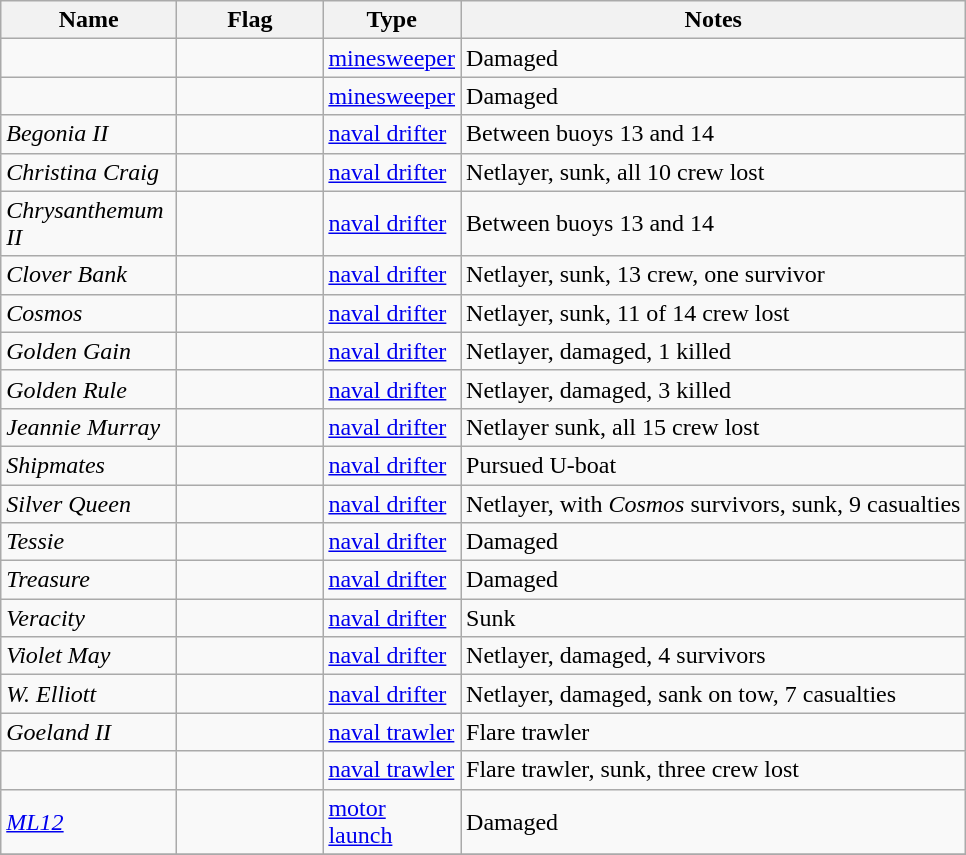<table class="wikitable sortable">
<tr>
<th scope="col" width="110px">Name</th>
<th scope="col" width="90px">Flag</th>
<th scope="col" width="60px">Type</th>
<th>Notes</th>
</tr>
<tr>
<td align="left"></td>
<td align="left"></td>
<td align="left"><a href='#'>minesweeper</a></td>
<td align="left">Damaged</td>
</tr>
<tr>
<td align="left"></td>
<td align="left"></td>
<td align="left"><a href='#'>minesweeper</a></td>
<td align="left">Damaged</td>
</tr>
<tr>
<td align="left"><em>Begonia II</em></td>
<td align="left"></td>
<td align="left"><a href='#'>naval drifter</a></td>
<td align="left">Between buoys 13 and 14</td>
</tr>
<tr>
<td align="left"><em>Christina Craig</em></td>
<td align="left"></td>
<td align="left"><a href='#'>naval drifter</a></td>
<td align="left">Netlayer, sunk, all 10 crew lost</td>
</tr>
<tr>
<td align="left"><em>Chrysanthemum II</em></td>
<td align="left"></td>
<td align="left"><a href='#'>naval drifter</a></td>
<td align="left">Between buoys 13 and 14</td>
</tr>
<tr>
<td align="left"><em>Clover Bank</em></td>
<td align="left"></td>
<td align="left"><a href='#'>naval drifter</a></td>
<td align="left">Netlayer, sunk, 13 crew, one survivor</td>
</tr>
<tr>
<td align="left"><em>Cosmos</em></td>
<td align="left"></td>
<td align="left"><a href='#'>naval drifter</a></td>
<td align="left">Netlayer, sunk, 11 of 14 crew lost</td>
</tr>
<tr>
<td align="left"><em>Golden Gain</em></td>
<td align="left"></td>
<td align="left"><a href='#'>naval drifter</a></td>
<td align="left">Netlayer, damaged, 1 killed</td>
</tr>
<tr>
<td align="left"><em>Golden Rule</em></td>
<td align="left"></td>
<td align="left"><a href='#'>naval drifter</a></td>
<td align="left">Netlayer, damaged, 3 killed</td>
</tr>
<tr>
<td align="left"><em>Jeannie Murray</em></td>
<td align="left"></td>
<td align="left"><a href='#'>naval drifter</a></td>
<td align="left">Netlayer sunk, all 15 crew lost</td>
</tr>
<tr>
<td align="left"><em>Shipmates</em></td>
<td align="left"></td>
<td align="left"><a href='#'>naval drifter</a></td>
<td align="left">Pursued U-boat</td>
</tr>
<tr>
<td align="left"><em>Silver Queen</em></td>
<td align="left"></td>
<td align="left"><a href='#'>naval drifter</a></td>
<td align="left">Netlayer, with <em>Cosmos</em> survivors, sunk, 9 casualties</td>
</tr>
<tr>
<td align="left"><em>Tessie</em></td>
<td align="left"></td>
<td align="left"><a href='#'>naval drifter</a></td>
<td align="left">Damaged</td>
</tr>
<tr>
<td align="left"><em>Treasure</em></td>
<td align="left"></td>
<td align="left"><a href='#'>naval drifter</a></td>
<td align="left">Damaged</td>
</tr>
<tr>
<td align="left"><em>Veracity</em></td>
<td align="left"></td>
<td align="left"><a href='#'>naval drifter</a></td>
<td align="left">Sunk</td>
</tr>
<tr>
<td align="left"><em>Violet May</em></td>
<td align="left"></td>
<td align="left"><a href='#'>naval drifter</a></td>
<td align="left">Netlayer, damaged, 4 survivors</td>
</tr>
<tr>
<td align="left"><em>W. Elliott</em></td>
<td align="left"></td>
<td align="left"><a href='#'>naval drifter</a></td>
<td align="left">Netlayer, damaged, sank on tow, 7 casualties</td>
</tr>
<tr>
<td align="left"><em>Goeland II</em></td>
<td align="left"></td>
<td align="left"><a href='#'>naval trawler</a></td>
<td align="left">Flare trawler</td>
</tr>
<tr>
<td align="left"></td>
<td align="left"></td>
<td align="left"><a href='#'>naval trawler</a></td>
<td align="left">Flare trawler, sunk, three crew lost</td>
</tr>
<tr>
<td align="left"><em><a href='#'>ML12</a></em></td>
<td align="left"></td>
<td align="left"><a href='#'>motor launch</a></td>
<td align="left">Damaged</td>
</tr>
<tr>
</tr>
</table>
